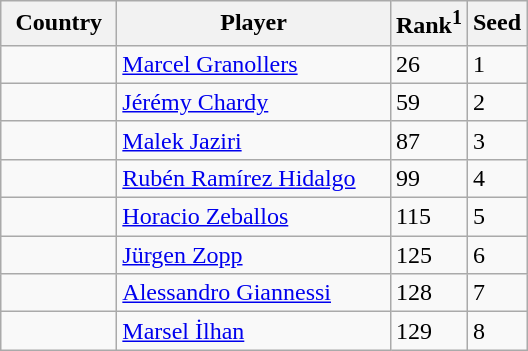<table class="sortable wikitable">
<tr>
<th width="70">Country</th>
<th width="175">Player</th>
<th>Rank<sup>1</sup></th>
<th>Seed</th>
</tr>
<tr>
<td></td>
<td><a href='#'>Marcel Granollers</a></td>
<td>26</td>
<td>1</td>
</tr>
<tr>
<td></td>
<td><a href='#'>Jérémy Chardy</a></td>
<td>59</td>
<td>2</td>
</tr>
<tr>
<td></td>
<td><a href='#'>Malek Jaziri</a></td>
<td>87</td>
<td>3</td>
</tr>
<tr>
<td></td>
<td><a href='#'>Rubén Ramírez Hidalgo</a></td>
<td>99</td>
<td>4</td>
</tr>
<tr>
<td></td>
<td><a href='#'>Horacio Zeballos</a></td>
<td>115</td>
<td>5</td>
</tr>
<tr>
<td></td>
<td><a href='#'>Jürgen Zopp</a></td>
<td>125</td>
<td>6</td>
</tr>
<tr>
<td></td>
<td><a href='#'>Alessandro Giannessi</a></td>
<td>128</td>
<td>7</td>
</tr>
<tr>
<td></td>
<td><a href='#'>Marsel İlhan</a></td>
<td>129</td>
<td>8</td>
</tr>
</table>
